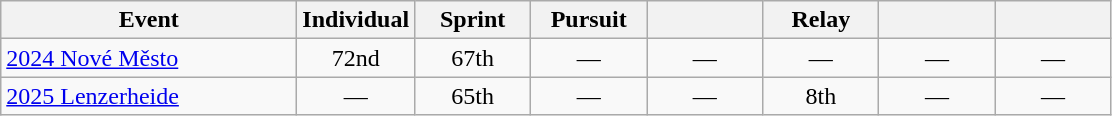<table class="wikitable" style="text-align: center;">
<tr ">
<th style="width:190px;">Event</th>
<th style="width:70px;">Individual</th>
<th style="width:70px;">Sprint</th>
<th style="width:70px;">Pursuit</th>
<th style="width:70px;"></th>
<th style="width:70px;">Relay</th>
<th style="width:70px;"></th>
<th style="width:70px;"></th>
</tr>
<tr>
<td align=left> <a href='#'>2024 Nové Město</a></td>
<td>72nd</td>
<td>67th</td>
<td>—</td>
<td>—</td>
<td>—</td>
<td>—</td>
<td>—</td>
</tr>
<tr>
<td align=left> <a href='#'>2025 Lenzerheide</a></td>
<td>—</td>
<td>65th</td>
<td>—</td>
<td>—</td>
<td>8th</td>
<td>—</td>
<td>—</td>
</tr>
</table>
